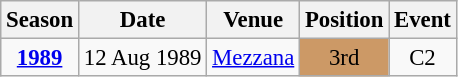<table class="wikitable" style="text-align:center; font-size:95%;">
<tr>
<th>Season</th>
<th>Date</th>
<th>Venue</th>
<th>Position</th>
<th>Event</th>
</tr>
<tr>
<td><strong><a href='#'>1989</a></strong></td>
<td align=right>12 Aug 1989</td>
<td align=left><a href='#'>Mezzana</a></td>
<td bgcolor=cc9966>3rd</td>
<td>C2</td>
</tr>
</table>
